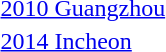<table>
<tr>
<td><a href='#'>2010 Guangzhou</a></td>
<td></td>
<td></td>
<td></td>
</tr>
<tr>
<td><a href='#'>2014 Incheon</a></td>
<td></td>
<td></td>
<td></td>
</tr>
</table>
